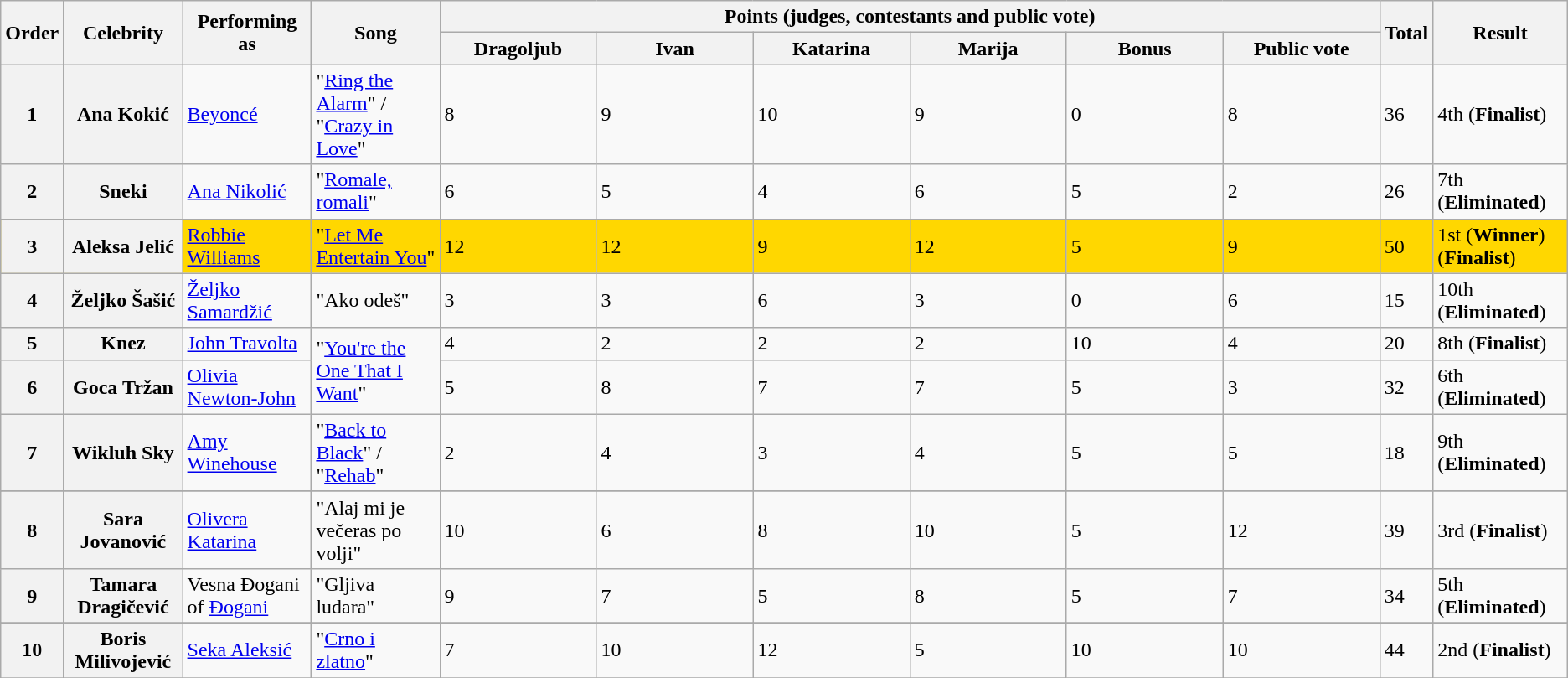<table class=wikitable>
<tr>
<th rowspan="2">Order</th>
<th rowspan="2">Celebrity</th>
<th rowspan="2">Performing as</th>
<th rowspan="2">Song</th>
<th colspan="6" style="width:60%;">Points (judges, contestants and public vote)</th>
<th rowspan="2">Total</th>
<th rowspan="2">Result</th>
</tr>
<tr>
<th style="width:10%;">Dragoljub</th>
<th style="width:10%;">Ivan</th>
<th style="width:10%;">Katarina</th>
<th style="width:10%;">Marija</th>
<th style="width:10%;">Bonus</th>
<th style="width:10%;">Public vote</th>
</tr>
<tr>
<th scope="row">1</th>
<th scope="row">Ana Kokić</th>
<td><a href='#'>Beyoncé</a></td>
<td>"<a href='#'>Ring the Alarm</a>" / "<a href='#'>Crazy in Love</a>"</td>
<td>8</td>
<td>9</td>
<td>10</td>
<td>9</td>
<td>0</td>
<td>8</td>
<td>36</td>
<td>4th (<strong>Finalist</strong>)</td>
</tr>
<tr>
<th scope="row">2</th>
<th scope="row">Sneki</th>
<td><a href='#'>Ana Nikolić</a></td>
<td>"<a href='#'>Romale, romali</a>"</td>
<td>6</td>
<td>5</td>
<td>4</td>
<td>6</td>
<td>5</td>
<td>2</td>
<td>26</td>
<td>7th (<strong>Eliminated</strong>)</td>
</tr>
<tr>
</tr>
<tr bgcolor="gold">
<th scope="row">3</th>
<th scope="row">Aleksa Jelić</th>
<td><a href='#'>Robbie Williams</a></td>
<td>"<a href='#'>Let Me Entertain You</a>"</td>
<td>12</td>
<td>12</td>
<td>9</td>
<td>12</td>
<td>5</td>
<td>9</td>
<td>50</td>
<td>1st (<strong>Winner</strong>) (<strong>Finalist</strong>)</td>
</tr>
<tr>
<th scope="row">4</th>
<th scope="row">Željko Šašić</th>
<td><a href='#'>Željko Samardžić</a></td>
<td>"Ako odeš"</td>
<td>3</td>
<td>3</td>
<td>6</td>
<td>3</td>
<td>0</td>
<td>6</td>
<td>15</td>
<td>10th (<strong>Eliminated</strong>)</td>
</tr>
<tr>
<th scope="row">5</th>
<th scope="row">Knez</th>
<td><a href='#'>John Travolta</a></td>
<td rowspan="2">"<a href='#'>You're the One That I Want</a>" </td>
<td>4</td>
<td>2</td>
<td>2</td>
<td>2</td>
<td>10</td>
<td>4</td>
<td>20</td>
<td>8th (<strong>Finalist</strong>)</td>
</tr>
<tr>
<th scope="row">6</th>
<th scope="row">Goca Tržan</th>
<td><a href='#'>Olivia Newton-John</a></td>
<td>5</td>
<td>8</td>
<td>7</td>
<td>7</td>
<td>5</td>
<td>3</td>
<td>32</td>
<td>6th (<strong>Eliminated</strong>)</td>
</tr>
<tr>
<th scope="row">7</th>
<th scope="row">Wikluh Sky</th>
<td><a href='#'>Amy Winehouse</a></td>
<td>"<a href='#'>Back to Black</a>" / "<a href='#'>Rehab</a>"</td>
<td>2</td>
<td>4</td>
<td>3</td>
<td>4</td>
<td>5</td>
<td>5</td>
<td>18</td>
<td>9th (<strong>Eliminated</strong>)</td>
</tr>
<tr>
</tr>
<tr -bgcolor="tan">
<th scope="row">8</th>
<th scope="row">Sara Jovanović</th>
<td><a href='#'>Olivera Katarina</a></td>
<td>"Alaj mi je večeras po volji"</td>
<td>10</td>
<td>6</td>
<td>8</td>
<td>10</td>
<td>5</td>
<td>12</td>
<td>39</td>
<td>3rd (<strong>Finalist</strong>)</td>
</tr>
<tr>
<th scope="row">9</th>
<th scope="row">Tamara Dragičević</th>
<td>Vesna Đogani of <a href='#'>Đogani</a></td>
<td>"Gljiva ludara"</td>
<td>9</td>
<td>7</td>
<td>5</td>
<td>8</td>
<td>5</td>
<td>7</td>
<td>34</td>
<td>5th (<strong>Eliminated</strong>)</td>
</tr>
<tr>
</tr>
<tr -bgcolor="silver">
<th scope="row">10</th>
<th scope="row">Boris Milivojević</th>
<td><a href='#'>Seka Aleksić</a></td>
<td>"<a href='#'>Crno i zlatno</a>"</td>
<td>7</td>
<td>10</td>
<td>12</td>
<td>5</td>
<td>10</td>
<td>10</td>
<td>44</td>
<td>2nd (<strong>Finalist</strong>)</td>
</tr>
<tr>
</tr>
</table>
